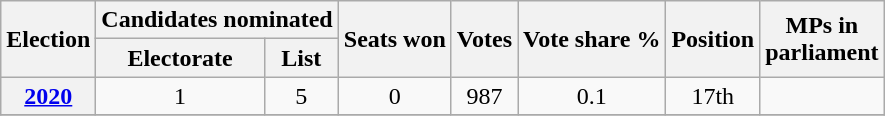<table class=wikitable>
<tr>
<th rowspan=2>Election</th>
<th colspan=2>Candidates nominated</th>
<th rowspan=2>Seats won</th>
<th rowspan=2>Votes</th>
<th rowspan=2>Vote share %</th>
<th rowspan=2>Position</th>
<th rowspan=2>MPs in <br> parliament</th>
</tr>
<tr align="center">
<th>Electorate</th>
<th>List</th>
</tr>
<tr align="center">
<th><a href='#'>2020</a></th>
<td>1</td>
<td>5</td>
<td>0</td>
<td>987</td>
<td>0.1</td>
<td>17th</td>
<td></td>
</tr>
<tr align="center">
</tr>
</table>
